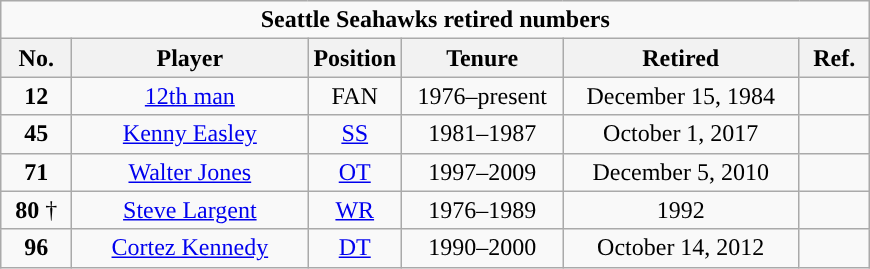<table class="wikitable sortable" style="text-align:center">
<tr>
<td colspan="6"><strong>Seattle Seahawks retired numbers</strong></td>
</tr>
<tr>
<th width=40px>No.</th>
<th width=150px>Player</th>
<th width=40px>Position</th>
<th width=100px>Tenure</th>
<th width=150px>Retired</th>
<th width=40px>Ref.</th>
</tr>
<tr>
<td><strong>12</strong></td>
<td><a href='#'>12th man</a></td>
<td>FAN</td>
<td>1976–present</td>
<td>December 15, 1984</td>
<td></td>
</tr>
<tr>
<td><strong>45</strong></td>
<td><a href='#'>Kenny Easley</a></td>
<td><a href='#'>SS</a></td>
<td>1981–1987</td>
<td>October 1, 2017</td>
<td></td>
</tr>
<tr>
<td><strong>71</strong></td>
<td><a href='#'>Walter Jones</a></td>
<td><a href='#'>OT</a></td>
<td>1997–2009</td>
<td>December 5, 2010</td>
<td></td>
</tr>
<tr>
<td><strong>80</strong> †</td>
<td><a href='#'>Steve Largent</a></td>
<td><a href='#'>WR</a></td>
<td>1976–1989</td>
<td>1992</td>
<td></td>
</tr>
<tr>
<td><strong>96</strong></td>
<td><a href='#'>Cortez Kennedy</a></td>
<td><a href='#'>DT</a></td>
<td>1990–2000</td>
<td>October 14, 2012</td>
<td></td>
</tr>
</table>
